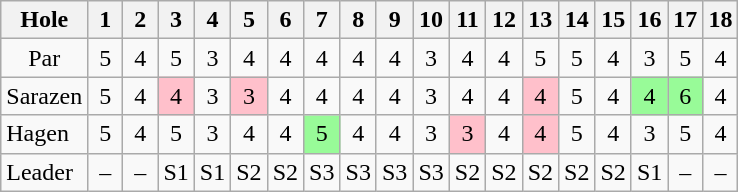<table class="wikitable" style="text-align:center">
<tr>
<th>Hole</th>
<th> 1 </th>
<th> 2 </th>
<th> 3 </th>
<th> 4 </th>
<th> 5 </th>
<th> 6 </th>
<th> 7 </th>
<th> 8 </th>
<th> 9 </th>
<th>10</th>
<th>11</th>
<th>12</th>
<th>13</th>
<th>14</th>
<th>15</th>
<th>16</th>
<th>17</th>
<th>18</th>
</tr>
<tr>
<td>Par</td>
<td>5</td>
<td>4</td>
<td>5</td>
<td>3</td>
<td>4</td>
<td>4</td>
<td>4</td>
<td>4</td>
<td>4</td>
<td>3</td>
<td>4</td>
<td>4</td>
<td>5</td>
<td>5</td>
<td>4</td>
<td>3</td>
<td>5</td>
<td>4</td>
</tr>
<tr>
<td align=left> Sarazen</td>
<td>5</td>
<td>4</td>
<td style="background: Pink;">4</td>
<td>3</td>
<td style="background: Pink;">3</td>
<td>4</td>
<td>4</td>
<td>4</td>
<td>4</td>
<td>3</td>
<td>4</td>
<td>4</td>
<td style="background: Pink;">4</td>
<td>5</td>
<td>4</td>
<td style="background: PaleGreen;">4</td>
<td style="background: PaleGreen;">6</td>
<td>4</td>
</tr>
<tr>
<td align=left> Hagen</td>
<td>5</td>
<td>4</td>
<td>5</td>
<td>3</td>
<td>4</td>
<td>4</td>
<td style="background: PaleGreen;">5</td>
<td>4</td>
<td>4</td>
<td>3</td>
<td style="background: Pink;">3</td>
<td>4</td>
<td style="background: Pink;">4</td>
<td>5</td>
<td>4</td>
<td>3</td>
<td>5</td>
<td>4</td>
</tr>
<tr>
<td align=left>Leader</td>
<td>–</td>
<td>–</td>
<td>S1</td>
<td>S1</td>
<td>S2</td>
<td>S2</td>
<td>S3</td>
<td>S3</td>
<td>S3</td>
<td>S3</td>
<td>S2</td>
<td>S2</td>
<td>S2</td>
<td>S2</td>
<td>S2</td>
<td>S1</td>
<td>–</td>
<td>–</td>
</tr>
</table>
